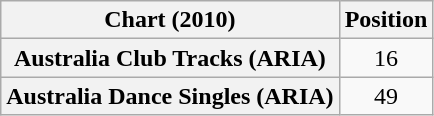<table class="wikitable sortable plainrowheaders" style="text-align:center">
<tr>
<th scope="col">Chart (2010)</th>
<th scope="col">Position</th>
</tr>
<tr>
<th scope="row">Australia Club Tracks (ARIA)</th>
<td>16</td>
</tr>
<tr>
<th scope="row">Australia Dance Singles (ARIA)</th>
<td>49</td>
</tr>
</table>
